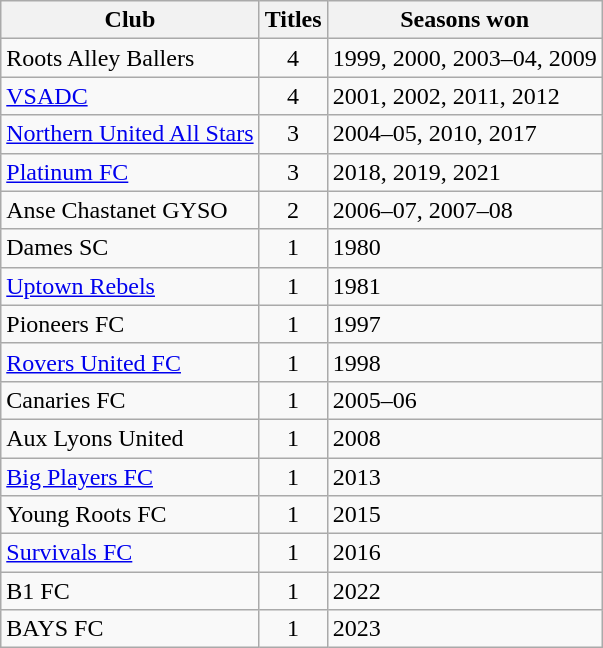<table class="wikitable sortable plainrowheaders">
<tr>
<th scope=col>Club</th>
<th scope=col>Titles</th>
<th scope=col>Seasons won</th>
</tr>
<tr>
<td>Roots Alley Ballers</td>
<td style="text-align: center;">4</td>
<td>1999, 2000, 2003–04, 2009</td>
</tr>
<tr>
<td><a href='#'>VSADC</a></td>
<td style="text-align: center;">4</td>
<td>2001, 2002, 2011, 2012</td>
</tr>
<tr>
<td><a href='#'>Northern United All Stars</a></td>
<td style="text-align: center;">3</td>
<td>2004–05, 2010, 2017</td>
</tr>
<tr>
<td><a href='#'>Platinum FC</a></td>
<td style="text-align: center;">3</td>
<td>2018, 2019, 2021</td>
</tr>
<tr>
<td>Anse Chastanet GYSO</td>
<td style="text-align: center;">2</td>
<td>2006–07, 2007–08</td>
</tr>
<tr>
<td>Dames SC</td>
<td style="text-align: center;">1</td>
<td>1980</td>
</tr>
<tr>
<td><a href='#'>Uptown Rebels</a></td>
<td style="text-align: center;">1</td>
<td>1981</td>
</tr>
<tr>
<td>Pioneers FC</td>
<td style="text-align: center;">1</td>
<td>1997</td>
</tr>
<tr>
<td><a href='#'>Rovers United FC</a></td>
<td style="text-align: center;">1</td>
<td>1998</td>
</tr>
<tr>
<td>Canaries FC</td>
<td style="text-align: center;">1</td>
<td>2005–06</td>
</tr>
<tr>
<td>Aux Lyons United</td>
<td style="text-align: center;">1</td>
<td>2008</td>
</tr>
<tr>
<td><a href='#'>Big Players FC</a></td>
<td style="text-align: center;">1</td>
<td>2013</td>
</tr>
<tr>
<td>Young Roots FC</td>
<td style="text-align: center;">1</td>
<td>2015</td>
</tr>
<tr>
<td><a href='#'>Survivals FC</a></td>
<td style="text-align: center;">1</td>
<td>2016</td>
</tr>
<tr>
<td>B1 FC</td>
<td style="text-align: center;">1</td>
<td>2022</td>
</tr>
<tr>
<td>BAYS FC</td>
<td style="text-align: center;">1</td>
<td>2023</td>
</tr>
</table>
